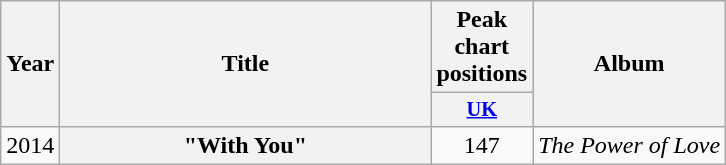<table class="wikitable plainrowheaders" style="text-align:center;">
<tr>
<th scope="col" rowspan="2" style="width:1em;">Year</th>
<th scope="col" rowspan="2" style="width:15em;">Title</th>
<th scope="col" colspan="1">Peak chart positions</th>
<th scope="col" rowspan="2">Album</th>
</tr>
<tr>
<th scope="col" style="width:3em;font-size:85%;"><a href='#'>UK</a><br></th>
</tr>
<tr>
<td>2014</td>
<th scope="row">"With You"</th>
<td>147</td>
<td><em>The Power of Love</em></td>
</tr>
</table>
